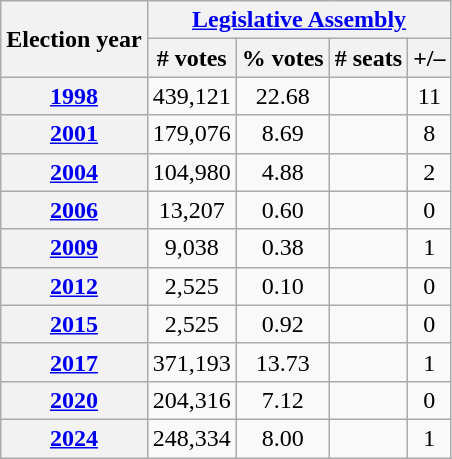<table class="wikitable sortable" style="text-align:center">
<tr>
<th rowspan="2">Election year</th>
<th colspan="4"><a href='#'>Legislative Assembly</a></th>
</tr>
<tr>
<th># votes</th>
<th>% votes</th>
<th># seats</th>
<th>+/–</th>
</tr>
<tr>
<th><a href='#'>1998</a></th>
<td>439,121</td>
<td> 22.68</td>
<td></td>
<td> 11</td>
</tr>
<tr>
<th><a href='#'>2001</a></th>
<td>179,076</td>
<td> 8.69</td>
<td></td>
<td> 8</td>
</tr>
<tr>
<th><a href='#'>2004</a></th>
<td>104,980</td>
<td> 4.88</td>
<td></td>
<td> 2</td>
</tr>
<tr>
<th><a href='#'>2006</a></th>
<td>13,207</td>
<td> 0.60</td>
<td></td>
<td> 0</td>
</tr>
<tr>
<th><a href='#'>2009</a></th>
<td>9,038</td>
<td> 0.38</td>
<td></td>
<td> 1</td>
</tr>
<tr>
<th><a href='#'>2012</a></th>
<td>2,525</td>
<td> 0.10</td>
<td></td>
<td> 0</td>
</tr>
<tr>
<th><a href='#'>2015</a></th>
<td>2,525</td>
<td> 0.92</td>
<td></td>
<td> 0</td>
</tr>
<tr>
<th><a href='#'>2017</a></th>
<td>371,193</td>
<td> 13.73</td>
<td></td>
<td> 1</td>
</tr>
<tr>
<th><a href='#'>2020</a></th>
<td>204,316</td>
<td> 7.12</td>
<td></td>
<td> 0</td>
</tr>
<tr>
<th><a href='#'>2024</a></th>
<td>248,334</td>
<td> 8.00</td>
<td></td>
<td> 1</td>
</tr>
</table>
